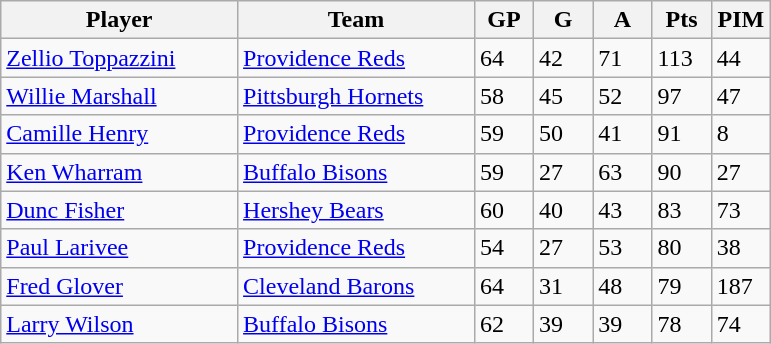<table class="wikitable">
<tr>
<th bgcolor="#DDDDFF" width="30%">Player</th>
<th bgcolor="#DDDDFF" width="30%">Team</th>
<th bgcolor="#DDDDFF" width="7.5%">GP</th>
<th bgcolor="#DDDDFF" width="7.5%">G</th>
<th bgcolor="#DDDDFF" width="7.5%">A</th>
<th bgcolor="#DDDDFF" width="7.5%">Pts</th>
<th bgcolor="#DDDDFF" width="7.5%">PIM</th>
</tr>
<tr>
<td><a href='#'>Zellio Toppazzini</a></td>
<td><a href='#'>Providence Reds</a></td>
<td>64</td>
<td>42</td>
<td>71</td>
<td>113</td>
<td>44</td>
</tr>
<tr>
<td><a href='#'>Willie Marshall</a></td>
<td><a href='#'>Pittsburgh Hornets</a></td>
<td>58</td>
<td>45</td>
<td>52</td>
<td>97</td>
<td>47</td>
</tr>
<tr>
<td><a href='#'>Camille Henry</a></td>
<td><a href='#'>Providence Reds</a></td>
<td>59</td>
<td>50</td>
<td>41</td>
<td>91</td>
<td>8</td>
</tr>
<tr>
<td><a href='#'>Ken Wharram</a></td>
<td><a href='#'>Buffalo Bisons</a></td>
<td>59</td>
<td>27</td>
<td>63</td>
<td>90</td>
<td>27</td>
</tr>
<tr>
<td><a href='#'>Dunc Fisher</a></td>
<td><a href='#'>Hershey Bears</a></td>
<td>60</td>
<td>40</td>
<td>43</td>
<td>83</td>
<td>73</td>
</tr>
<tr>
<td><a href='#'>Paul Larivee</a></td>
<td><a href='#'>Providence Reds</a></td>
<td>54</td>
<td>27</td>
<td>53</td>
<td>80</td>
<td>38</td>
</tr>
<tr>
<td><a href='#'>Fred Glover</a></td>
<td><a href='#'>Cleveland Barons</a></td>
<td>64</td>
<td>31</td>
<td>48</td>
<td>79</td>
<td>187</td>
</tr>
<tr>
<td><a href='#'>Larry Wilson</a></td>
<td><a href='#'>Buffalo Bisons</a></td>
<td>62</td>
<td>39</td>
<td>39</td>
<td>78</td>
<td>74</td>
</tr>
</table>
